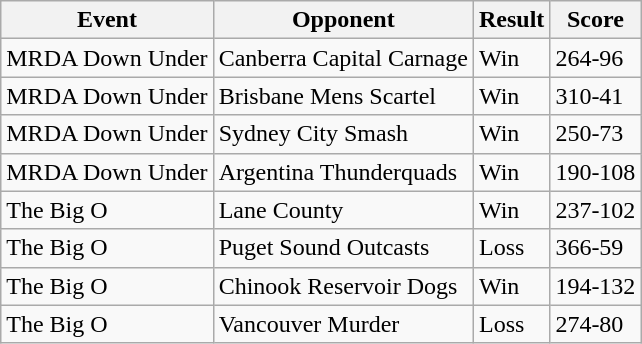<table class="wikitable mw-collapsible">
<tr>
<th>Event</th>
<th>Opponent</th>
<th>Result</th>
<th>Score</th>
</tr>
<tr>
<td>MRDA Down Under</td>
<td>Canberra Capital Carnage</td>
<td>Win</td>
<td>264-96</td>
</tr>
<tr>
<td>MRDA Down Under</td>
<td>Brisbane Mens Scartel</td>
<td>Win</td>
<td>310-41</td>
</tr>
<tr>
<td>MRDA Down Under</td>
<td>Sydney City Smash</td>
<td>Win</td>
<td>250-73</td>
</tr>
<tr>
<td>MRDA Down Under</td>
<td>Argentina Thunderquads</td>
<td>Win</td>
<td>190-108</td>
</tr>
<tr>
<td>The Big O</td>
<td>Lane County</td>
<td>Win</td>
<td>237-102</td>
</tr>
<tr>
<td>The Big O</td>
<td>Puget Sound Outcasts</td>
<td>Loss</td>
<td>366-59</td>
</tr>
<tr>
<td>The Big O</td>
<td>Chinook Reservoir Dogs</td>
<td>Win</td>
<td>194-132</td>
</tr>
<tr>
<td>The Big O</td>
<td>Vancouver Murder</td>
<td>Loss</td>
<td>274-80</td>
</tr>
</table>
